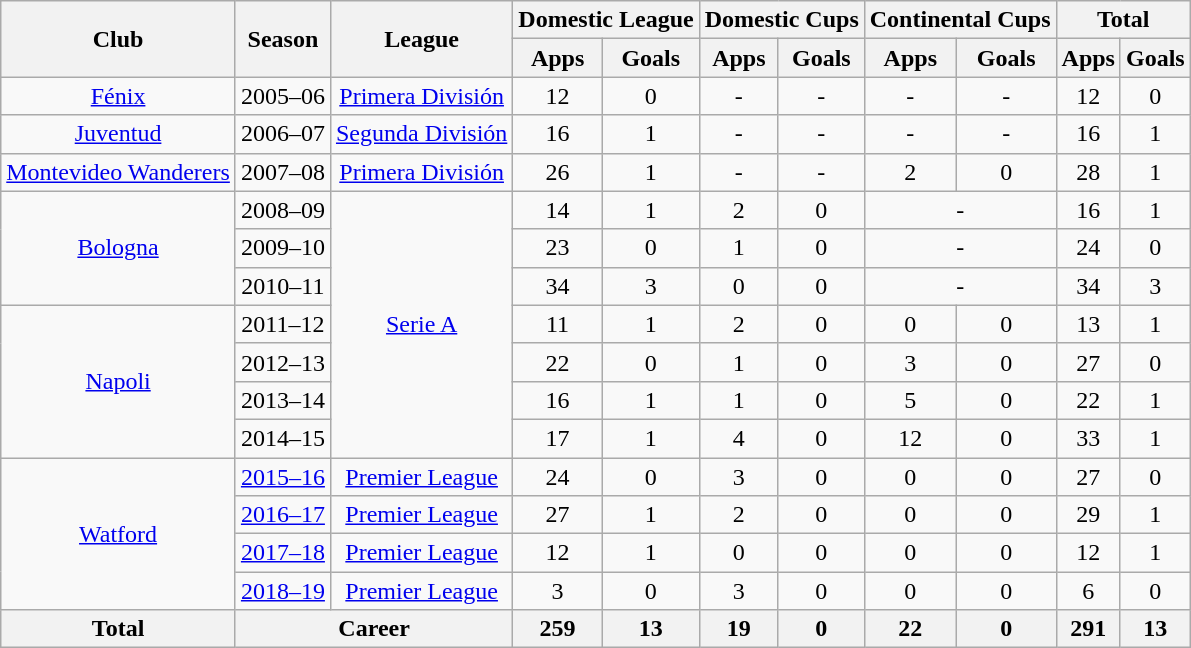<table class="wikitable" style="text-align: center;">
<tr>
<th rowspan="2">Club</th>
<th rowspan="2">Season</th>
<th rowspan="2">League</th>
<th colspan="2">Domestic League</th>
<th colspan="2">Domestic Cups</th>
<th colspan="2">Continental Cups</th>
<th colspan="2">Total</th>
</tr>
<tr>
<th>Apps</th>
<th>Goals</th>
<th>Apps</th>
<th>Goals</th>
<th>Apps</th>
<th>Goals</th>
<th>Apps</th>
<th>Goals</th>
</tr>
<tr>
<td rowspan="1" valign="center"><a href='#'>Fénix</a></td>
<td>2005–06</td>
<td><a href='#'>Primera División</a></td>
<td>12</td>
<td>0</td>
<td>-</td>
<td>-</td>
<td>-</td>
<td>-</td>
<td>12</td>
<td>0</td>
</tr>
<tr>
<td rowspan="1" valign="center"><a href='#'>Juventud</a></td>
<td>2006–07</td>
<td><a href='#'>Segunda División</a></td>
<td>16</td>
<td>1</td>
<td>-</td>
<td>-</td>
<td>-</td>
<td>-</td>
<td>16</td>
<td>1</td>
</tr>
<tr>
<td rowspan="1" valign="center"><a href='#'>Montevideo Wanderers</a></td>
<td>2007–08</td>
<td><a href='#'>Primera División</a></td>
<td>26</td>
<td>1</td>
<td>-</td>
<td>-</td>
<td>2</td>
<td>0</td>
<td>28</td>
<td>1</td>
</tr>
<tr>
<td rowspan="3" valign="center"><a href='#'>Bologna</a></td>
<td>2008–09</td>
<td rowspan="7" valign="center"><a href='#'>Serie A</a></td>
<td>14</td>
<td>1</td>
<td>2</td>
<td>0</td>
<td colspan="2">-</td>
<td>16</td>
<td>1</td>
</tr>
<tr>
<td>2009–10</td>
<td>23</td>
<td>0</td>
<td>1</td>
<td>0</td>
<td colspan="2">-</td>
<td>24</td>
<td>0</td>
</tr>
<tr>
<td>2010–11</td>
<td>34</td>
<td>3</td>
<td>0</td>
<td>0</td>
<td colspan="2">-</td>
<td>34</td>
<td>3</td>
</tr>
<tr>
<td rowspan="4" valign="center"><a href='#'>Napoli</a></td>
<td>2011–12</td>
<td>11</td>
<td>1</td>
<td>2</td>
<td>0</td>
<td>0</td>
<td>0</td>
<td>13</td>
<td>1</td>
</tr>
<tr>
<td>2012–13</td>
<td>22</td>
<td>0</td>
<td>1</td>
<td>0</td>
<td>3</td>
<td>0</td>
<td>27</td>
<td>0</td>
</tr>
<tr>
<td>2013–14</td>
<td>16</td>
<td>1</td>
<td>1</td>
<td>0</td>
<td>5</td>
<td>0</td>
<td>22</td>
<td>1</td>
</tr>
<tr>
<td>2014–15</td>
<td>17</td>
<td>1</td>
<td>4</td>
<td>0</td>
<td>12</td>
<td>0</td>
<td>33</td>
<td>1</td>
</tr>
<tr>
<td rowspan="4" valign="center"><a href='#'>Watford</a></td>
<td><a href='#'>2015–16</a></td>
<td><a href='#'>Premier League</a></td>
<td>24</td>
<td>0</td>
<td>3</td>
<td>0</td>
<td>0</td>
<td>0</td>
<td>27</td>
<td>0</td>
</tr>
<tr>
<td><a href='#'>2016–17</a></td>
<td><a href='#'>Premier League</a></td>
<td>27</td>
<td>1</td>
<td>2</td>
<td>0</td>
<td>0</td>
<td>0</td>
<td>29</td>
<td>1</td>
</tr>
<tr>
<td><a href='#'>2017–18</a></td>
<td><a href='#'>Premier League</a></td>
<td>12</td>
<td>1</td>
<td>0</td>
<td>0</td>
<td>0</td>
<td>0</td>
<td>12</td>
<td>1</td>
</tr>
<tr>
<td><a href='#'>2018–19</a></td>
<td><a href='#'>Premier League</a></td>
<td>3</td>
<td>0</td>
<td>3</td>
<td>0</td>
<td>0</td>
<td>0</td>
<td>6</td>
<td>0</td>
</tr>
<tr>
<th colspan="1">Total</th>
<th colspan="2">Career</th>
<th>259</th>
<th>13</th>
<th>19</th>
<th>0</th>
<th>22</th>
<th>0</th>
<th>291</th>
<th>13</th>
</tr>
</table>
